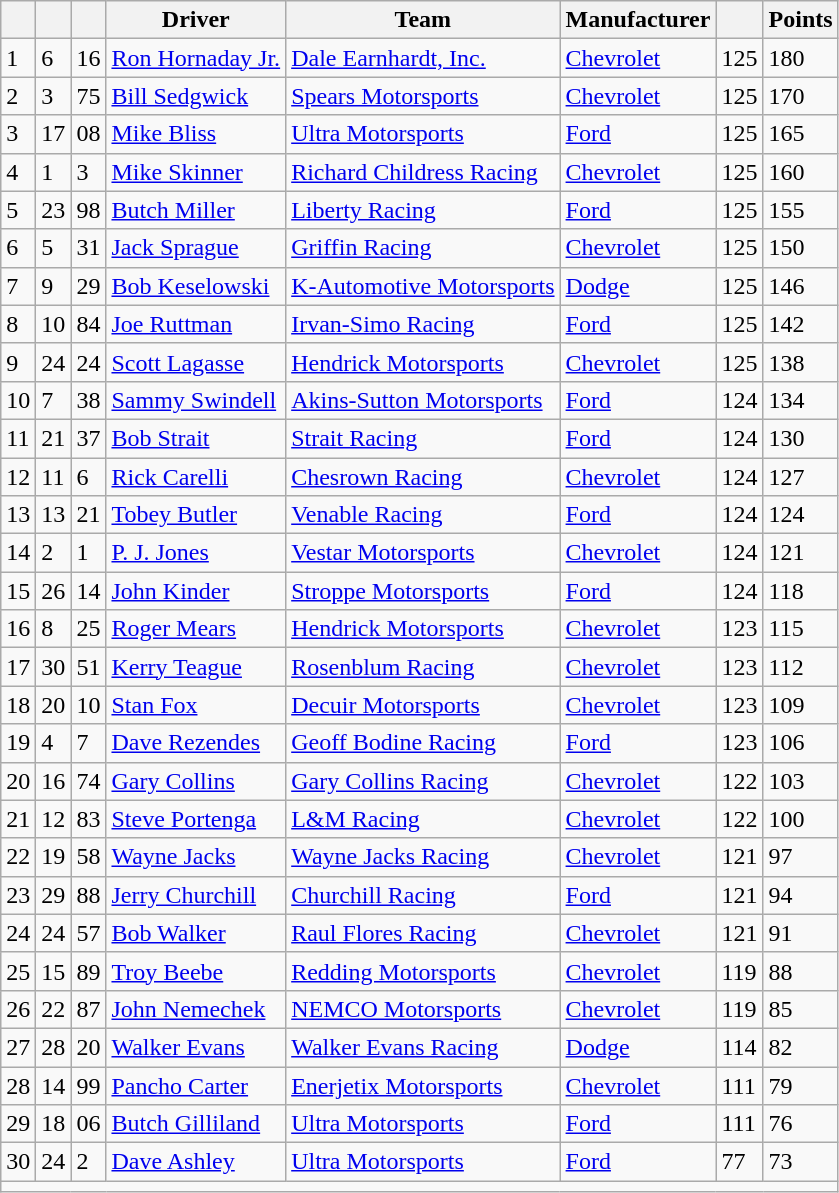<table class="wikitable" border="1">
<tr>
<th scope="col"></th>
<th scope="col"></th>
<th scope="col"></th>
<th scope="col">Driver</th>
<th scope="col">Team</th>
<th scope="col">Manufacturer</th>
<th scope="col"></th>
<th scope="col">Points</th>
</tr>
<tr>
<td scope="row">1</td>
<td>6</td>
<td>16</td>
<td><a href='#'>Ron Hornaday Jr.</a></td>
<td><a href='#'>Dale Earnhardt, Inc.</a></td>
<td><a href='#'>Chevrolet</a></td>
<td>125</td>
<td>180</td>
</tr>
<tr>
<td scope="row">2</td>
<td>3</td>
<td>75</td>
<td><a href='#'>Bill Sedgwick</a></td>
<td><a href='#'>Spears Motorsports</a></td>
<td><a href='#'>Chevrolet</a></td>
<td>125</td>
<td>170</td>
</tr>
<tr>
<td scope="row">3</td>
<td>17</td>
<td>08</td>
<td><a href='#'>Mike Bliss</a></td>
<td><a href='#'>Ultra Motorsports</a></td>
<td><a href='#'>Ford</a></td>
<td>125</td>
<td>165</td>
</tr>
<tr>
<td scope="row">4</td>
<td>1</td>
<td>3</td>
<td><a href='#'>Mike Skinner</a></td>
<td><a href='#'>Richard Childress Racing</a></td>
<td><a href='#'>Chevrolet</a></td>
<td>125</td>
<td>160</td>
</tr>
<tr>
<td scope="row">5</td>
<td>23</td>
<td>98</td>
<td><a href='#'>Butch Miller</a></td>
<td><a href='#'>Liberty Racing</a></td>
<td><a href='#'>Ford</a></td>
<td>125</td>
<td>155</td>
</tr>
<tr>
<td scope="row">6</td>
<td>5</td>
<td>31</td>
<td><a href='#'>Jack Sprague</a></td>
<td><a href='#'>Griffin Racing</a></td>
<td><a href='#'>Chevrolet</a></td>
<td>125</td>
<td>150</td>
</tr>
<tr>
<td scope="row">7</td>
<td>9</td>
<td>29</td>
<td><a href='#'>Bob Keselowski</a></td>
<td><a href='#'>K-Automotive Motorsports</a></td>
<td><a href='#'>Dodge</a></td>
<td>125</td>
<td>146</td>
</tr>
<tr>
<td scope="row">8</td>
<td>10</td>
<td>84</td>
<td><a href='#'>Joe Ruttman</a></td>
<td><a href='#'>Irvan-Simo Racing</a></td>
<td><a href='#'>Ford</a></td>
<td>125</td>
<td>142</td>
</tr>
<tr>
<td scope="row">9</td>
<td>24</td>
<td>24</td>
<td><a href='#'>Scott Lagasse</a></td>
<td><a href='#'>Hendrick Motorsports</a></td>
<td><a href='#'>Chevrolet</a></td>
<td>125</td>
<td>138</td>
</tr>
<tr>
<td scope="row">10</td>
<td>7</td>
<td>38</td>
<td><a href='#'>Sammy Swindell</a></td>
<td><a href='#'>Akins-Sutton Motorsports</a></td>
<td><a href='#'>Ford</a></td>
<td>124</td>
<td>134</td>
</tr>
<tr>
<td scope="row">11</td>
<td>21</td>
<td>37</td>
<td><a href='#'>Bob Strait</a></td>
<td><a href='#'>Strait Racing</a></td>
<td><a href='#'>Ford</a></td>
<td>124</td>
<td>130</td>
</tr>
<tr>
<td scope="row">12</td>
<td>11</td>
<td>6</td>
<td><a href='#'>Rick Carelli</a></td>
<td><a href='#'>Chesrown Racing</a></td>
<td><a href='#'>Chevrolet</a></td>
<td>124</td>
<td>127</td>
</tr>
<tr>
<td scope="row">13</td>
<td>13</td>
<td>21</td>
<td><a href='#'>Tobey Butler</a></td>
<td><a href='#'>Venable Racing</a></td>
<td><a href='#'>Ford</a></td>
<td>124</td>
<td>124</td>
</tr>
<tr>
<td scope="row">14</td>
<td>2</td>
<td>1</td>
<td><a href='#'>P. J. Jones</a></td>
<td><a href='#'>Vestar Motorsports</a></td>
<td><a href='#'>Chevrolet</a></td>
<td>124</td>
<td>121</td>
</tr>
<tr>
<td scope="row">15</td>
<td>26</td>
<td>14</td>
<td><a href='#'>John Kinder</a></td>
<td><a href='#'>Stroppe Motorsports</a></td>
<td><a href='#'>Ford</a></td>
<td>124</td>
<td>118</td>
</tr>
<tr>
<td scope="row">16</td>
<td>8</td>
<td>25</td>
<td><a href='#'>Roger Mears</a></td>
<td><a href='#'>Hendrick Motorsports</a></td>
<td><a href='#'>Chevrolet</a></td>
<td>123</td>
<td>115</td>
</tr>
<tr>
<td scope="row">17</td>
<td>30</td>
<td>51</td>
<td><a href='#'>Kerry Teague</a></td>
<td><a href='#'>Rosenblum Racing</a></td>
<td><a href='#'>Chevrolet</a></td>
<td>123</td>
<td>112</td>
</tr>
<tr>
<td scope="row">18</td>
<td>20</td>
<td>10</td>
<td><a href='#'>Stan Fox</a></td>
<td><a href='#'>Decuir Motorsports</a></td>
<td><a href='#'>Chevrolet</a></td>
<td>123</td>
<td>109</td>
</tr>
<tr>
<td scope="row">19</td>
<td>4</td>
<td>7</td>
<td><a href='#'>Dave Rezendes</a></td>
<td><a href='#'>Geoff Bodine Racing</a></td>
<td><a href='#'>Ford</a></td>
<td>123</td>
<td>106</td>
</tr>
<tr>
<td scope="row">20</td>
<td>16</td>
<td>74</td>
<td><a href='#'>Gary Collins</a></td>
<td><a href='#'>Gary Collins Racing</a></td>
<td><a href='#'>Chevrolet</a></td>
<td>122</td>
<td>103</td>
</tr>
<tr>
<td scope="row">21</td>
<td>12</td>
<td>83</td>
<td><a href='#'>Steve Portenga</a></td>
<td><a href='#'>L&M Racing</a></td>
<td><a href='#'>Chevrolet</a></td>
<td>122</td>
<td>100</td>
</tr>
<tr>
<td scope="row">22</td>
<td>19</td>
<td>58</td>
<td><a href='#'>Wayne Jacks</a></td>
<td><a href='#'>Wayne Jacks Racing</a></td>
<td><a href='#'>Chevrolet</a></td>
<td>121</td>
<td>97</td>
</tr>
<tr>
<td scope="row">23</td>
<td>29</td>
<td>88</td>
<td><a href='#'>Jerry Churchill</a></td>
<td><a href='#'>Churchill Racing</a></td>
<td><a href='#'>Ford</a></td>
<td>121</td>
<td>94</td>
</tr>
<tr>
<td scope="row">24</td>
<td>24</td>
<td>57</td>
<td><a href='#'>Bob Walker</a></td>
<td><a href='#'>Raul Flores Racing</a></td>
<td><a href='#'>Chevrolet</a></td>
<td>121</td>
<td>91</td>
</tr>
<tr>
<td scope="row">25</td>
<td>15</td>
<td>89</td>
<td><a href='#'>Troy Beebe</a></td>
<td><a href='#'>Redding Motorsports</a></td>
<td><a href='#'>Chevrolet</a></td>
<td>119</td>
<td>88</td>
</tr>
<tr>
<td scope="row">26</td>
<td>22</td>
<td>87</td>
<td><a href='#'>John Nemechek</a></td>
<td><a href='#'>NEMCO Motorsports</a></td>
<td><a href='#'>Chevrolet</a></td>
<td>119</td>
<td>85</td>
</tr>
<tr>
<td scope="row">27</td>
<td>28</td>
<td>20</td>
<td><a href='#'>Walker Evans</a></td>
<td><a href='#'>Walker Evans Racing</a></td>
<td><a href='#'>Dodge</a></td>
<td>114</td>
<td>82</td>
</tr>
<tr>
<td scope="row">28</td>
<td>14</td>
<td>99</td>
<td><a href='#'>Pancho Carter</a></td>
<td><a href='#'>Enerjetix Motorsports</a></td>
<td><a href='#'>Chevrolet</a></td>
<td>111</td>
<td>79</td>
</tr>
<tr>
<td scope="row">29</td>
<td>18</td>
<td>06</td>
<td><a href='#'>Butch Gilliland</a></td>
<td><a href='#'>Ultra Motorsports</a></td>
<td><a href='#'>Ford</a></td>
<td>111</td>
<td>76</td>
</tr>
<tr>
<td scope="row">30</td>
<td>24</td>
<td>2</td>
<td><a href='#'>Dave Ashley</a></td>
<td><a href='#'>Ultra Motorsports</a></td>
<td><a href='#'>Ford</a></td>
<td>77</td>
<td>73</td>
</tr>
<tr class="sortbottom">
<td colspan="9"></td>
</tr>
</table>
